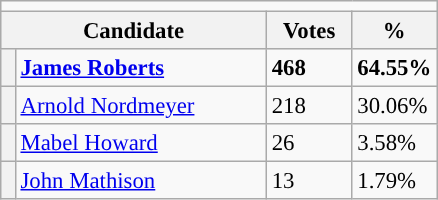<table class="wikitable" style="font-size: 95%;">
<tr>
<td colspan=4></td>
</tr>
<tr style="background-color:#E9E9E9">
<th colspan="2" style="width: 170px">Candidate</th>
<th style="width: 50px">Votes</th>
<th style="width: 40px">%</th>
</tr>
<tr>
<th style="background-color: "></th>
<td><strong><a href='#'>James Roberts</a></strong></td>
<td><strong>468</strong></td>
<td><strong>64.55%</strong></td>
</tr>
<tr>
<th style="background-color: "></th>
<td><a href='#'>Arnold Nordmeyer</a></td>
<td>218</td>
<td>30.06%</td>
</tr>
<tr>
<th style="background-color: "></th>
<td><a href='#'>Mabel Howard</a></td>
<td>26</td>
<td>3.58%</td>
</tr>
<tr>
<th style="background-color: "></th>
<td><a href='#'>John Mathison</a></td>
<td>13</td>
<td>1.79%</td>
</tr>
</table>
